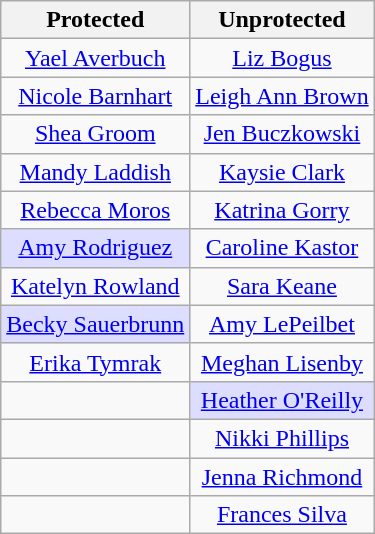<table class="wikitable" style="text-align:center">
<tr>
<th scope="col">Protected</th>
<th scope="col">Unprotected</th>
</tr>
<tr>
<td><a href='#'>Yael Averbuch</a></td>
<td><a href='#'>Liz Bogus</a></td>
</tr>
<tr>
<td><a href='#'>Nicole Barnhart</a></td>
<td><a href='#'>Leigh Ann Brown</a></td>
</tr>
<tr>
<td><a href='#'>Shea Groom</a></td>
<td><a href='#'>Jen Buczkowski</a></td>
</tr>
<tr>
<td><a href='#'>Mandy Laddish</a></td>
<td><a href='#'>Kaysie Clark</a></td>
</tr>
<tr>
<td><a href='#'>Rebecca Moros</a></td>
<td><a href='#'>Katrina Gorry</a></td>
</tr>
<tr>
<td style="background:#ddf;"><a href='#'>Amy Rodriguez</a></td>
<td><a href='#'>Caroline Kastor</a></td>
</tr>
<tr>
<td><a href='#'>Katelyn Rowland</a></td>
<td><a href='#'>Sara Keane</a></td>
</tr>
<tr>
<td style="background:#ddf;"><a href='#'>Becky Sauerbrunn</a></td>
<td><a href='#'>Amy LePeilbet</a></td>
</tr>
<tr>
<td><a href='#'>Erika Tymrak</a></td>
<td><a href='#'>Meghan Lisenby</a></td>
</tr>
<tr>
<td> </td>
<td style="background:#ddf;"><a href='#'>Heather O'Reilly</a></td>
</tr>
<tr>
<td> </td>
<td><a href='#'>Nikki Phillips</a></td>
</tr>
<tr>
<td> </td>
<td><a href='#'>Jenna Richmond</a></td>
</tr>
<tr>
<td> </td>
<td><a href='#'>Frances Silva</a></td>
</tr>
</table>
